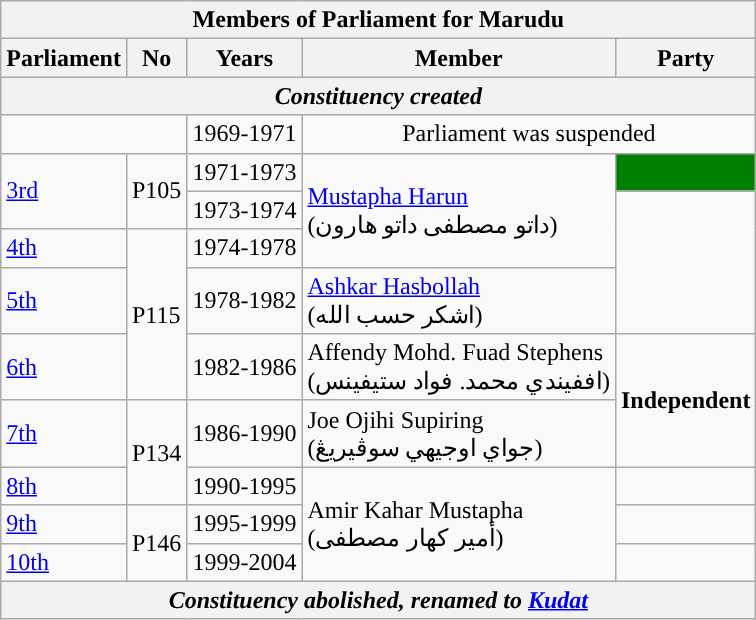<table class=wikitable>
<tr>
<th colspan="5">Members of Parliament for Marudu</th>
</tr>
<tr>
<th>Parliament</th>
<th>No</th>
<th>Years</th>
<th>Member</th>
<th>Party</th>
</tr>
<tr>
<th colspan="5" align="center"><em>Constituency created</em></th>
</tr>
<tr>
<td colspan="2"></td>
<td>1969-1971</td>
<td colspan=2 align=center>Parliament was suspended</td>
</tr>
<tr>
<td rowspan=2><a href='#'>3rd</a></td>
<td rowspan="2">P105</td>
<td>1971-1973</td>
<td rowspan=3><a href='#'>Mustapha Harun</a> <br> (داتو مصطفى داتو هارون)</td>
<td bgcolor=#008000></td>
</tr>
<tr>
<td>1973-1974</td>
<td rowspan=3></td>
</tr>
<tr>
<td><a href='#'>4th</a></td>
<td rowspan="3">P115</td>
<td>1974-1978</td>
</tr>
<tr>
<td><a href='#'>5th</a></td>
<td>1978-1982</td>
<td><a href='#'>Ashkar Hasbollah</a>  <br>(اشكر حسب الله‎)</td>
</tr>
<tr>
<td><a href='#'>6th</a></td>
<td>1982-1986</td>
<td>Affendy Mohd. Fuad Stephens <br> (اففيندي محمد. فواد ستيفينس)</td>
<td rowspan="2"><strong>Independent</strong></td>
</tr>
<tr>
<td><a href='#'>7th</a></td>
<td rowspan="2">P134</td>
<td>1986-1990</td>
<td>Joe Ojihi Supiring <br> (جواي اوجيهي سوڤيريڠ)</td>
</tr>
<tr>
<td><a href='#'>8th</a></td>
<td>1990-1995</td>
<td rowspan=3>Amir Kahar Mustapha <br> (أمير كهار مصطفى)</td>
<td></td>
</tr>
<tr>
<td><a href='#'>9th</a></td>
<td rowspan="2">P146</td>
<td>1995-1999</td>
<td bgcolor=></td>
</tr>
<tr>
<td><a href='#'>10th</a></td>
<td>1999-2004</td>
<td></td>
</tr>
<tr>
<th colspan="5" align="center"><em>Constituency abolished, renamed to <a href='#'>Kudat</a></em></th>
</tr>
</table>
